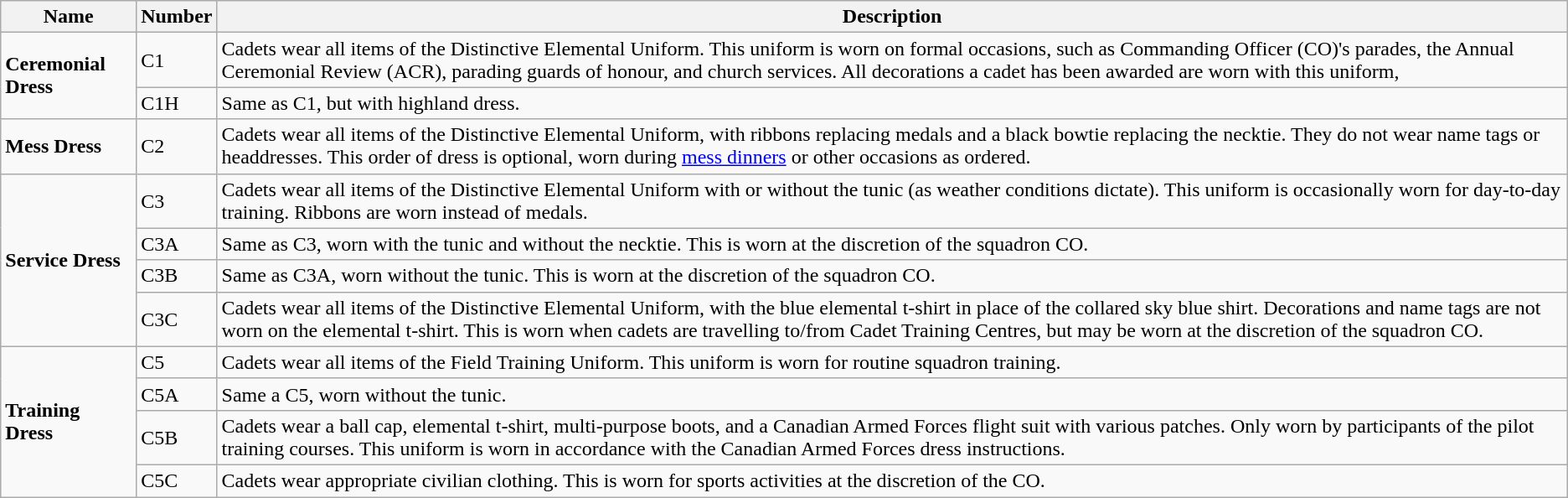<table class="wikitable">
<tr>
<th>Name</th>
<th>Number</th>
<th>Description</th>
</tr>
<tr>
<td rowspan="2"><strong>Ceremonial Dress</strong></td>
<td>C1</td>
<td>Cadets wear all items of the Distinctive Elemental Uniform. This uniform is worn on formal occasions, such as Commanding Officer (CO)'s parades, the Annual Ceremonial Review (ACR), parading guards of honour, and church services. All decorations a cadet has been awarded are worn with this uniform,</td>
</tr>
<tr>
<td>C1H</td>
<td>Same as C1, but with highland dress.</td>
</tr>
<tr>
<td><strong>Mess Dress</strong></td>
<td>C2</td>
<td>Cadets wear all items of the Distinctive Elemental Uniform, with ribbons replacing medals and a black bowtie replacing the necktie. They do not wear name tags or headdresses. This order of dress is optional, worn during <a href='#'>mess dinners</a> or other occasions as ordered.</td>
</tr>
<tr>
<td rowspan="4"><strong>Service Dress</strong></td>
<td>C3</td>
<td>Cadets wear all items of the Distinctive Elemental Uniform with or without the tunic (as weather conditions dictate). This uniform is occasionally worn for day-to-day training. Ribbons are worn instead of medals.</td>
</tr>
<tr>
<td>C3A</td>
<td>Same as C3, worn with the tunic and without the necktie. This is worn at the discretion of the squadron CO.</td>
</tr>
<tr>
<td>C3B</td>
<td>Same as C3A, worn without the tunic. This is worn at the discretion of the squadron CO.</td>
</tr>
<tr>
<td>C3C</td>
<td>Cadets wear all items of the Distinctive Elemental Uniform, with the blue elemental t-shirt in place of the collared sky blue shirt. Decorations and name tags are not worn on the elemental t-shirt. This is worn when cadets are travelling to/from Cadet Training Centres, but may be worn at the discretion of the squadron CO.</td>
</tr>
<tr>
<td rowspan="4"><strong>Training Dress</strong></td>
<td>C5</td>
<td>Cadets wear all items of the Field Training Uniform. This uniform is worn for routine squadron training.</td>
</tr>
<tr>
<td>C5A</td>
<td>Same a C5, worn without the tunic.</td>
</tr>
<tr>
<td>C5B</td>
<td>Cadets wear a ball cap, elemental t-shirt, multi-purpose boots, and a Canadian Armed Forces flight suit with various patches. Only worn by participants of the pilot training courses. This uniform is worn in accordance with the Canadian Armed Forces dress instructions.</td>
</tr>
<tr>
<td>C5C</td>
<td>Cadets wear appropriate civilian clothing. This is worn for sports activities at the discretion of the CO.</td>
</tr>
</table>
